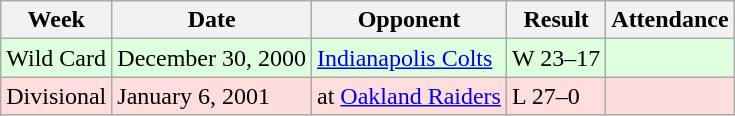<table class="wikitable">
<tr>
<th>Week</th>
<th>Date</th>
<th>Opponent</th>
<th>Result</th>
<th>Attendance</th>
</tr>
<tr style="background: #ddffdd;">
<td>Wild Card</td>
<td>December 30, 2000</td>
<td><a href='#'>Indianapolis Colts</a></td>
<td>W 23–17</td>
<td></td>
</tr>
<tr style="background: #ffdddd;">
<td>Divisional</td>
<td>January 6, 2001</td>
<td>at <a href='#'>Oakland Raiders</a></td>
<td>L 27–0</td>
<td></td>
</tr>
</table>
